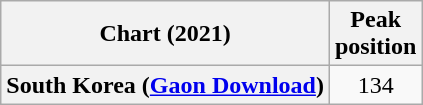<table class="wikitable sortable plainrowheaders" style="text-align:center">
<tr>
<th scope="col">Chart (2021)</th>
<th scope="col">Peak<br>position</th>
</tr>
<tr>
<th scope="row">South Korea (<a href='#'>Gaon Download</a>)</th>
<td>134</td>
</tr>
</table>
